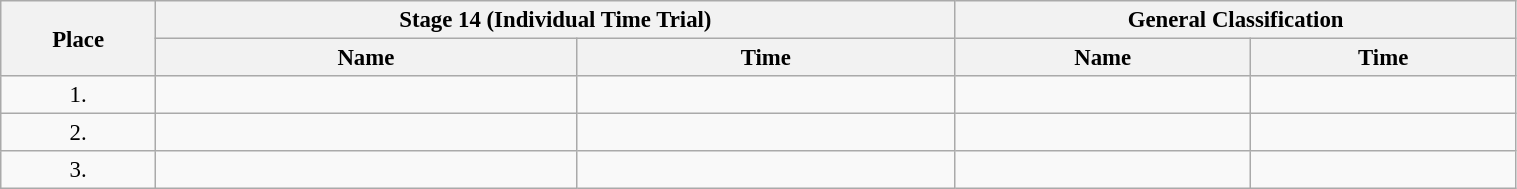<table class="wikitable"  style="font-size:95%; width:80%;">
<tr>
<th rowspan="2">Place</th>
<th colspan="2">Stage 14 (Individual Time Trial)</th>
<th colspan="2">General Classification</th>
</tr>
<tr>
<th>Name</th>
<th>Time</th>
<th>Name</th>
<th>Time</th>
</tr>
<tr>
<td style="text-align:center;">1.</td>
<td></td>
<td></td>
<td></td>
<td></td>
</tr>
<tr>
<td style="text-align:center;">2.</td>
<td></td>
<td></td>
<td></td>
<td></td>
</tr>
<tr>
<td style="text-align:center;">3.</td>
<td></td>
<td></td>
<td></td>
<td></td>
</tr>
</table>
